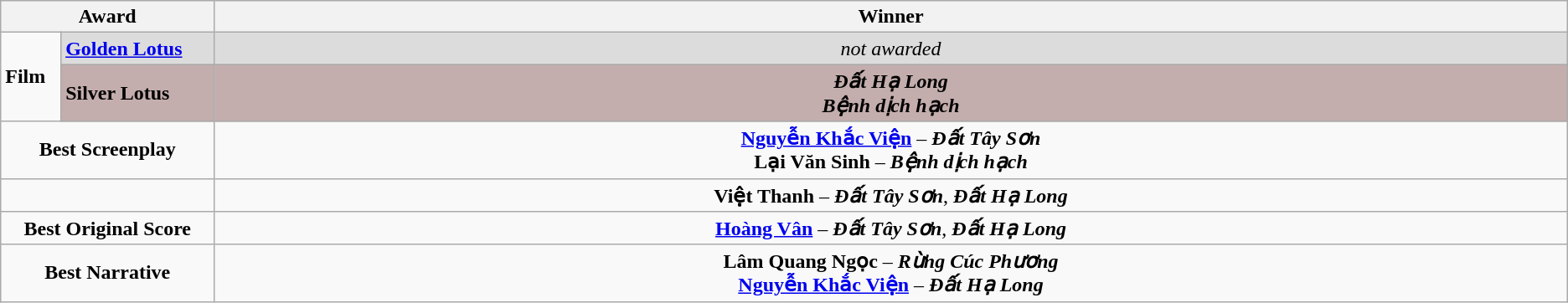<table class=wikitable>
<tr>
<th width="12%" colspan="2">Award</th>
<th width="76%">Winner</th>
</tr>
<tr>
<td rowspan="2"><strong>Film</strong></td>
<td style="background:#DCDCDC"><strong><a href='#'>Golden Lotus</a></strong></td>
<td style="background:#DCDCDC" align=center><em>not awarded</em></td>
</tr>
<tr>
<td style="background:#C4AEAD"><strong>Silver Lotus</strong></td>
<td style="background:#C4AEAD" align=center><strong><em>Đất Hạ Long</em></strong><br><strong><em>Bệnh dịch hạch</em></strong></td>
</tr>
<tr>
<td colspan="2" align=center><strong>Best Screenplay</strong></td>
<td align=center><strong><a href='#'>Nguyễn Khắc Viện</a></strong>  – <strong><em>Đất Tây Sơn</em></strong><br><strong>Lại Văn Sinh</strong> – <strong><em>Bệnh dịch hạch</em></strong></td>
</tr>
<tr>
<td colspan="2" align=center><strong></strong></td>
<td align=center><strong>Việt Thanh</strong> – <strong><em>Đất Tây Sơn</em></strong>, <strong><em>Đất Hạ Long</em></strong></td>
</tr>
<tr>
<td colspan="2" align=center><strong>Best Original Score</strong></td>
<td align=center><strong><a href='#'>Hoàng Vân</a></strong> – <strong><em>Đất Tây Sơn</em></strong>, <strong><em>Đất Hạ Long</em></strong></td>
</tr>
<tr>
<td colspan="2" align=center><strong>Best Narrative</strong></td>
<td align=center><strong>Lâm Quang Ngọc</strong>  – <strong><em>Rừng Cúc Phương</em></strong><br><strong><a href='#'>Nguyễn Khắc Viện</a></strong>  – <strong><em>Đất Hạ Long</em></strong></td>
</tr>
</table>
